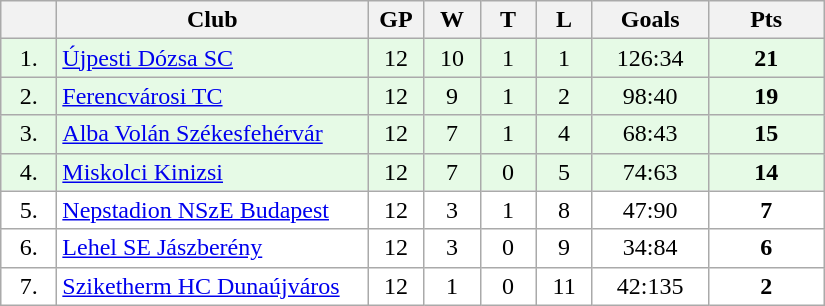<table class="wikitable">
<tr>
<th width="30"></th>
<th width="200">Club</th>
<th width="30">GP</th>
<th width="30">W</th>
<th width="30">T</th>
<th width="30">L</th>
<th width="70">Goals</th>
<th width="70">Pts</th>
</tr>
<tr bgcolor="#e6fae6" align="center">
<td>1.</td>
<td align="left"><a href='#'>Újpesti Dózsa SC</a></td>
<td>12</td>
<td>10</td>
<td>1</td>
<td>1</td>
<td>126:34</td>
<td><strong>21</strong></td>
</tr>
<tr bgcolor="#e6fae6" align="center">
<td>2.</td>
<td align="left"><a href='#'>Ferencvárosi TC</a></td>
<td>12</td>
<td>9</td>
<td>1</td>
<td>2</td>
<td>98:40</td>
<td><strong>19</strong></td>
</tr>
<tr bgcolor="#e6fae6" align="center">
<td>3.</td>
<td align="left"><a href='#'>Alba Volán Székesfehérvár</a></td>
<td>12</td>
<td>7</td>
<td>1</td>
<td>4</td>
<td>68:43</td>
<td><strong>15</strong></td>
</tr>
<tr bgcolor="#e6fae6" align="center">
<td>4.</td>
<td align="left"><a href='#'>Miskolci Kinizsi</a></td>
<td>12</td>
<td>7</td>
<td>0</td>
<td>5</td>
<td>74:63</td>
<td><strong>14</strong></td>
</tr>
<tr bgcolor="#FFFFFF" align="center">
<td>5.</td>
<td align="left"><a href='#'>Nepstadion NSzE Budapest</a></td>
<td>12</td>
<td>3</td>
<td>1</td>
<td>8</td>
<td>47:90</td>
<td><strong>7</strong></td>
</tr>
<tr bgcolor="#FFFFFF" align="center">
<td>6.</td>
<td align="left"><a href='#'>Lehel SE Jászberény</a></td>
<td>12</td>
<td>3</td>
<td>0</td>
<td>9</td>
<td>34:84</td>
<td><strong>6</strong></td>
</tr>
<tr bgcolor="#FFFFFF" align="center">
<td>7.</td>
<td align="left"><a href='#'>Sziketherm HC Dunaújváros</a></td>
<td>12</td>
<td>1</td>
<td>0</td>
<td>11</td>
<td>42:135</td>
<td><strong>2</strong></td>
</tr>
</table>
